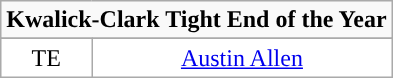<table class="wikitable sortable" style="text-align:center">
<tr>
<td colspan="3"><strong>Kwalick-Clark Tight End of the Year</strong></td>
</tr>
<tr>
</tr>
<tr style="text-align:center;">
<td style="background:white">TE</td>
<td style="background:white"><a href='#'>Austin Allen</a></td>
</tr>
</table>
